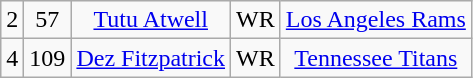<table class="wikitable" style="text-align:center">
<tr>
<td>2</td>
<td>57</td>
<td><a href='#'>Tutu Atwell</a></td>
<td>WR</td>
<td><a href='#'>Los Angeles Rams</a></td>
</tr>
<tr>
<td>4</td>
<td>109</td>
<td><a href='#'>Dez Fitzpatrick</a></td>
<td>WR</td>
<td><a href='#'>Tennessee Titans</a></td>
</tr>
</table>
